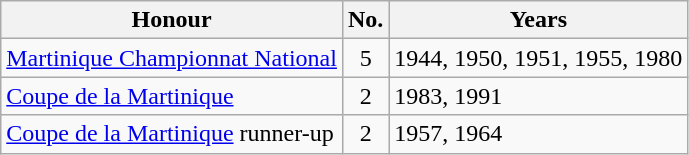<table class="wikitable">
<tr>
<th>Honour</th>
<th>No.</th>
<th>Years</th>
</tr>
<tr>
<td><a href='#'>Martinique Championnat National</a></td>
<td align="center">5</td>
<td>1944, 1950, 1951, 1955, 1980</td>
</tr>
<tr>
<td><a href='#'>Coupe de la Martinique</a></td>
<td align="center">2</td>
<td>1983, 1991</td>
</tr>
<tr>
<td><a href='#'>Coupe de la Martinique</a> runner-up</td>
<td align="center">2</td>
<td>1957, 1964</td>
</tr>
</table>
